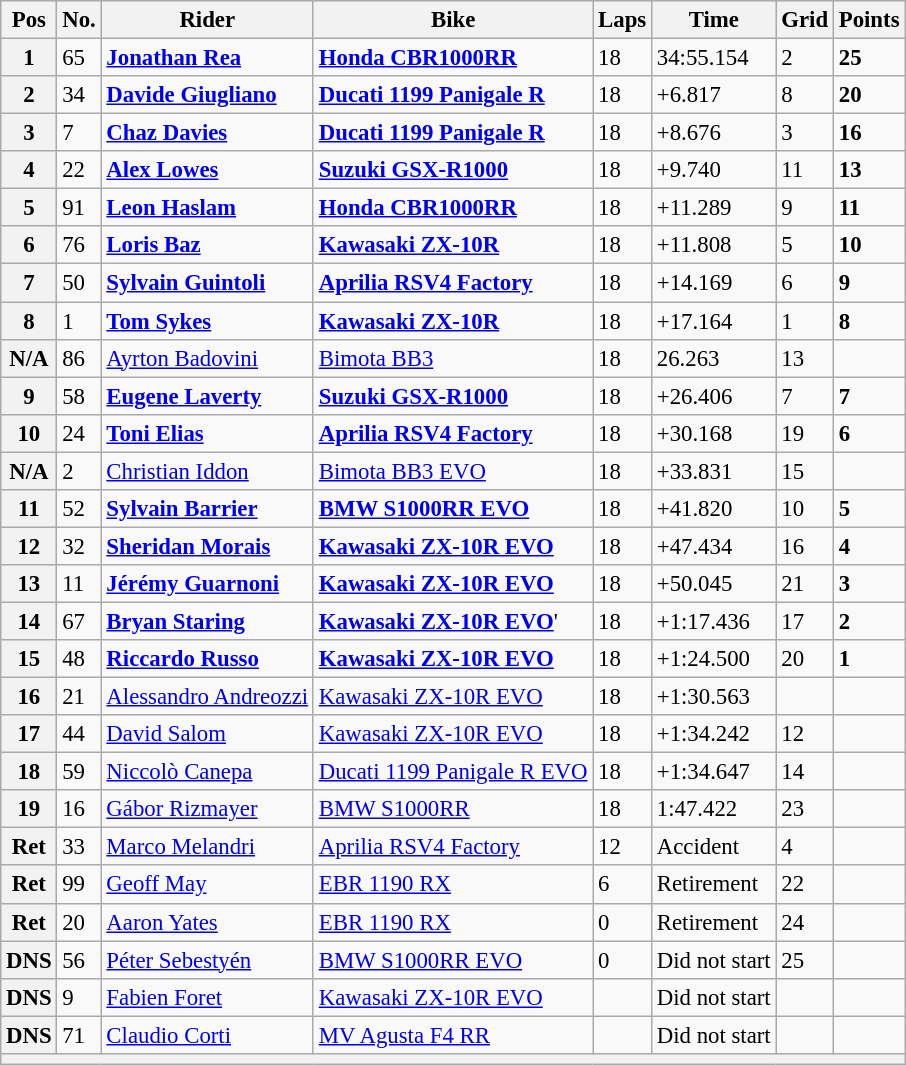<table class="wikitable" style="font-size: 95%;">
<tr>
<th>Pos</th>
<th>No.</th>
<th>Rider</th>
<th>Bike</th>
<th>Laps</th>
<th>Time</th>
<th>Grid</th>
<th>Points</th>
</tr>
<tr>
<th>1</th>
<td>65</td>
<td> <strong><a href='#'>Jonathan Rea</a></strong></td>
<td><strong><a href='#'>Honda CBR1000RR</a></strong></td>
<td>18</td>
<td>34:55.154</td>
<td>2</td>
<td><strong>25</strong></td>
</tr>
<tr>
<th>2</th>
<td>34</td>
<td> <strong><a href='#'>Davide Giugliano</a></strong></td>
<td><strong><a href='#'>Ducati 1199 Panigale R</a></strong></td>
<td>18</td>
<td>+6.817</td>
<td>8</td>
<td><strong>20</strong></td>
</tr>
<tr>
<th>3</th>
<td>7</td>
<td> <strong><a href='#'>Chaz Davies</a></strong></td>
<td><strong><a href='#'>Ducati 1199 Panigale R</a></strong></td>
<td>18</td>
<td>+8.676</td>
<td>3</td>
<td><strong>16</strong></td>
</tr>
<tr>
<th>4</th>
<td>22</td>
<td> <strong><a href='#'>Alex Lowes</a></strong></td>
<td><strong><a href='#'>Suzuki GSX-R1000</a></strong></td>
<td>18</td>
<td>+9.740</td>
<td>11</td>
<td><strong>13</strong></td>
</tr>
<tr>
<th>5</th>
<td>91</td>
<td> <strong><a href='#'>Leon Haslam</a></strong></td>
<td><strong><a href='#'>Honda CBR1000RR</a></strong></td>
<td>18</td>
<td>+11.289</td>
<td>9</td>
<td><strong>11</strong></td>
</tr>
<tr>
<th>6</th>
<td>76</td>
<td> <strong><a href='#'>Loris Baz</a></strong></td>
<td><strong><a href='#'>Kawasaki ZX-10R</a></strong></td>
<td>18</td>
<td>+11.808</td>
<td>5</td>
<td><strong>10</strong></td>
</tr>
<tr>
<th>7</th>
<td>50</td>
<td> <strong><a href='#'>Sylvain Guintoli</a></strong></td>
<td><strong><a href='#'>Aprilia RSV4 Factory</a></strong></td>
<td>18</td>
<td>+14.169</td>
<td>6</td>
<td><strong>9</strong></td>
</tr>
<tr>
<th>8</th>
<td>1</td>
<td> <strong><a href='#'>Tom Sykes</a></strong></td>
<td><strong><a href='#'>Kawasaki ZX-10R</a></strong></td>
<td>18</td>
<td>+17.164</td>
<td>1</td>
<td><strong>8</strong></td>
</tr>
<tr>
<th>N/A</th>
<td>86</td>
<td> <a href='#'>Ayrton Badovini</a></td>
<td><a href='#'>Bimota BB3</a></td>
<td>18</td>
<td>26.263</td>
<td>13</td>
<td></td>
</tr>
<tr>
<th>9</th>
<td>58</td>
<td> <strong><a href='#'>Eugene Laverty</a></strong></td>
<td><strong><a href='#'>Suzuki GSX-R1000</a></strong></td>
<td>18</td>
<td>+26.406</td>
<td>7</td>
<td><strong>7</strong></td>
</tr>
<tr>
<th>10</th>
<td>24</td>
<td> <strong><a href='#'>Toni Elias</a></strong></td>
<td><strong><a href='#'>Aprilia RSV4 Factory</a></strong></td>
<td>18</td>
<td>+30.168</td>
<td>19</td>
<td><strong>6</strong></td>
</tr>
<tr>
<th>N/A</th>
<td>2</td>
<td> <a href='#'>Christian Iddon</a></td>
<td><a href='#'>Bimota BB3 EVO</a></td>
<td>18</td>
<td>+33.831</td>
<td>15</td>
<td></td>
</tr>
<tr>
<th>11</th>
<td>52</td>
<td> <strong><a href='#'>Sylvain Barrier</a></strong></td>
<td><strong><a href='#'>BMW S1000RR EVO</a></strong></td>
<td>18</td>
<td>+41.820</td>
<td>10</td>
<td><strong>5</strong></td>
</tr>
<tr>
<th>12</th>
<td>32</td>
<td> <strong><a href='#'>Sheridan Morais</a></strong></td>
<td><strong><a href='#'>Kawasaki ZX-10R EVO</a></strong></td>
<td>18</td>
<td>+47.434</td>
<td>16</td>
<td><strong>4</strong></td>
</tr>
<tr>
<th>13</th>
<td>11</td>
<td> <strong><a href='#'>Jérémy Guarnoni</a></strong></td>
<td><strong><a href='#'>Kawasaki ZX-10R EVO</a></strong></td>
<td>18</td>
<td>+50.045</td>
<td>21</td>
<td><strong>3</strong></td>
</tr>
<tr>
<th>14</th>
<td>67</td>
<td> <strong><a href='#'>Bryan Staring</a></strong></td>
<td><strong><a href='#'>Kawasaki ZX-10R EVO</a></strong>'</td>
<td>18</td>
<td>+1:17.436</td>
<td>17</td>
<td><strong>2</strong></td>
</tr>
<tr>
<th>15</th>
<td>48</td>
<td> <strong><a href='#'>Riccardo Russo</a></strong></td>
<td><strong><a href='#'>Kawasaki ZX-10R EVO</a></strong></td>
<td>18</td>
<td>+1:24.500</td>
<td>20</td>
<td><strong>1</strong></td>
</tr>
<tr>
<th>16</th>
<td>21</td>
<td> <a href='#'>Alessandro Andreozzi</a></td>
<td><a href='#'>Kawasaki ZX-10R EVO</a></td>
<td>18</td>
<td>+1:30.563</td>
<td></td>
</tr>
<tr>
<th>17</th>
<td>44</td>
<td> <a href='#'>David Salom</a></td>
<td><a href='#'>Kawasaki ZX-10R EVO</a></td>
<td>18</td>
<td>+1:34.242</td>
<td>12</td>
<td></td>
</tr>
<tr>
<th>18</th>
<td>59</td>
<td> <a href='#'>Niccolò Canepa</a></td>
<td><a href='#'>Ducati 1199 Panigale R EVO</a></td>
<td>18</td>
<td>+1:34.647</td>
<td>14</td>
<td></td>
</tr>
<tr>
<th>19</th>
<td>16</td>
<td> <a href='#'>Gábor Rizmayer</a></td>
<td><a href='#'>BMW S1000RR</a></td>
<td>18</td>
<td>1:47.422</td>
<td>23</td>
<td></td>
</tr>
<tr>
<th>Ret</th>
<td>33</td>
<td> <a href='#'>Marco Melandri</a></td>
<td><a href='#'>Aprilia RSV4 Factory</a></td>
<td>12</td>
<td>Accident</td>
<td>4</td>
<td></td>
</tr>
<tr>
<th>Ret</th>
<td>99</td>
<td> <a href='#'>Geoff May</a></td>
<td><a href='#'>EBR 1190 RX</a></td>
<td>6</td>
<td>Retirement</td>
<td>22</td>
<td></td>
</tr>
<tr>
<th>Ret</th>
<td>20</td>
<td> <a href='#'>Aaron Yates</a></td>
<td><a href='#'>EBR 1190 RX</a></td>
<td>0</td>
<td>Retirement</td>
<td>24</td>
<td></td>
</tr>
<tr>
<th>DNS</th>
<td>56</td>
<td> <a href='#'>Péter Sebestyén</a></td>
<td><a href='#'>BMW S1000RR EVO</a></td>
<td>0</td>
<td>Did not start</td>
<td>25</td>
<td></td>
</tr>
<tr>
<th>DNS</th>
<td>9</td>
<td> <a href='#'>Fabien Foret</a></td>
<td><a href='#'>Kawasaki ZX-10R EVO</a></td>
<td></td>
<td>Did not start</td>
<td></td>
<td></td>
</tr>
<tr>
<th>DNS</th>
<td>71</td>
<td> <a href='#'>Claudio Corti</a></td>
<td><a href='#'>MV Agusta F4 RR</a></td>
<td></td>
<td>Did not start</td>
<td></td>
<td></td>
</tr>
<tr>
<th colspan=8></th>
</tr>
</table>
